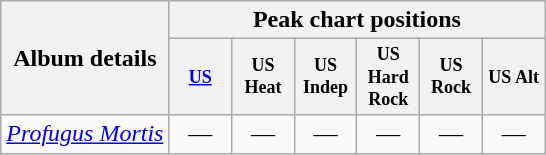<table class="wikitable" style="text-align:center;">
<tr>
<th rowspan="2">Album details</th>
<th colspan="19">Peak chart positions</th>
</tr>
<tr>
<th style="width:3em;font-size:75%"><a href='#'>US</a></th>
<th style="width:3em;font-size:75%">US Heat</th>
<th style="width:3em;font-size:75%">US Indep</th>
<th style="width:3em;font-size:75%">US Hard Rock</th>
<th style="width:3em;font-size:75%">US Rock</th>
<th style="width:3em;font-size:75%">US Alt</th>
</tr>
<tr>
<td align=left><em><a href='#'>Profugus Mortis</a></em><br></td>
<td>—</td>
<td>—</td>
<td>—</td>
<td>—</td>
<td>—</td>
<td>—</td>
</tr>
</table>
